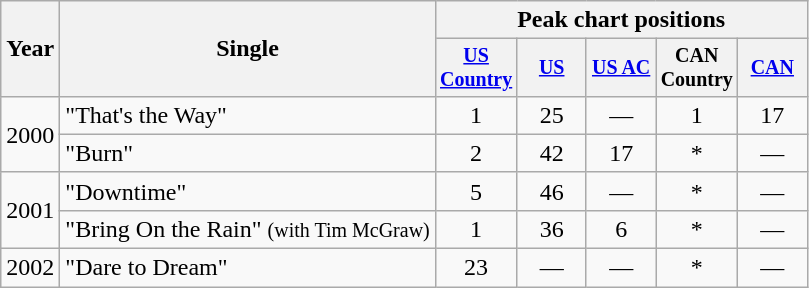<table class="wikitable" style="text-align:center;">
<tr>
<th rowspan="2">Year</th>
<th rowspan="2">Single</th>
<th colspan="5">Peak chart positions</th>
</tr>
<tr style="font-size:smaller;">
<th width="40"><a href='#'>US Country</a></th>
<th width="40"><a href='#'>US</a></th>
<th width="40"><a href='#'>US AC</a></th>
<th width="40">CAN Country</th>
<th width="40"><a href='#'>CAN</a></th>
</tr>
<tr>
<td rowspan="2">2000</td>
<td align="left">"That's the Way"</td>
<td>1</td>
<td>25</td>
<td>—</td>
<td>1</td>
<td>17</td>
</tr>
<tr>
<td align="left">"Burn"</td>
<td>2</td>
<td>42</td>
<td>17</td>
<td>*</td>
<td>—</td>
</tr>
<tr>
<td rowspan="2">2001</td>
<td align="left">"Downtime"</td>
<td>5</td>
<td>46</td>
<td>—</td>
<td>*</td>
<td>—</td>
</tr>
<tr>
<td align="left">"Bring On the Rain" <small>(with Tim McGraw)</small></td>
<td>1</td>
<td>36</td>
<td>6</td>
<td>*</td>
<td>—</td>
</tr>
<tr>
<td>2002</td>
<td align="left">"Dare to Dream"</td>
<td>23</td>
<td>—</td>
<td>—</td>
<td>*</td>
<td>—</td>
</tr>
</table>
